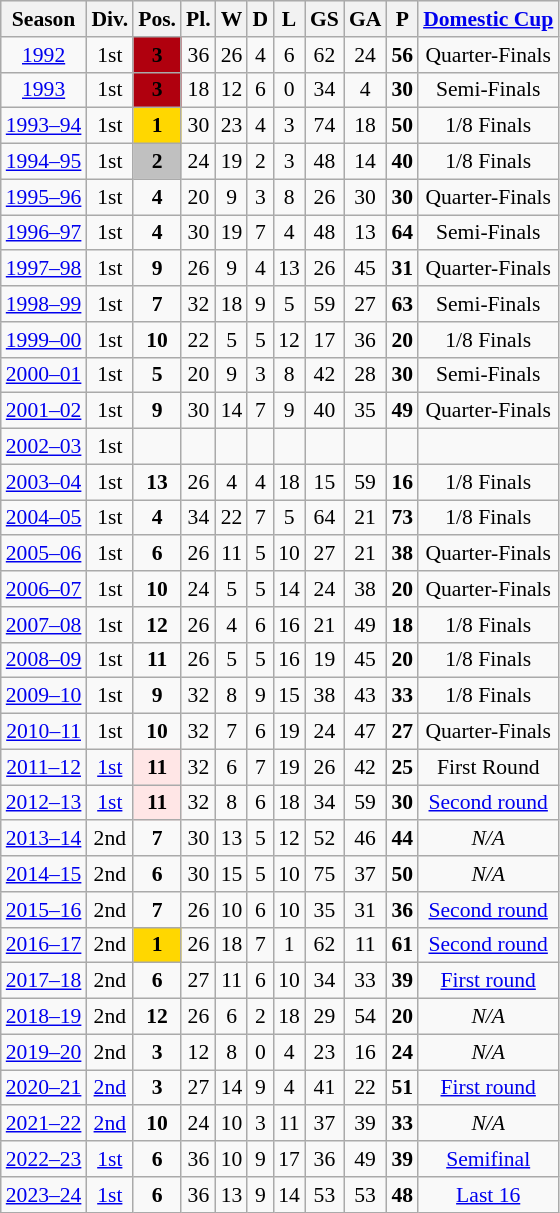<table class="wikitable mw-collapsible mw-collapsed" align=center cellspacing="0" cellpadding="3" style="border:1px solid #AAAAAA;font-size:90%">
<tr bgcolor="#efefef">
<th>Season</th>
<th>Div.</th>
<th>Pos.</th>
<th>Pl.</th>
<th>W</th>
<th>D</th>
<th>L</th>
<th>GS</th>
<th>GA</th>
<th>P</th>
<th><a href='#'>Domestic Cup</a></th>
</tr>
<tr>
<td align=center><a href='#'>1992</a></td>
<td align=center>1st</td>
<td align=center bgcolor=bronze><strong>3</strong></td>
<td align=center>36</td>
<td align=center>26</td>
<td align=center>4</td>
<td align=center>6</td>
<td align=center>62</td>
<td align=center>24</td>
<td align=center><strong>56</strong></td>
<td align=center>Quarter-Finals</td>
</tr>
<tr>
<td align=center><a href='#'>1993</a></td>
<td align=center>1st</td>
<td align=center bgcolor=bronze><strong>3</strong></td>
<td align=center>18</td>
<td align=center>12</td>
<td align=center>6</td>
<td align=center>0</td>
<td align=center>34</td>
<td align=center>4</td>
<td align=center><strong>30</strong></td>
<td align=center>Semi-Finals</td>
</tr>
<tr>
<td align=center><a href='#'>1993–94</a></td>
<td align=center>1st</td>
<td align=center bgcolor=gold><strong>1</strong></td>
<td align=center>30</td>
<td align=center>23</td>
<td align=center>4</td>
<td align=center>3</td>
<td align=center>74</td>
<td align=center>18</td>
<td align=center><strong>50</strong></td>
<td align=center>1/8 Finals</td>
</tr>
<tr>
<td align=center><a href='#'>1994–95</a></td>
<td align=center>1st</td>
<td align=center bgcolor=silver><strong>2</strong></td>
<td align=center>24</td>
<td align=center>19</td>
<td align=center>2</td>
<td align=center>3</td>
<td align=center>48</td>
<td align=center>14</td>
<td align=center><strong>40</strong></td>
<td align=center>1/8 Finals</td>
</tr>
<tr>
<td align=center><a href='#'>1995–96</a></td>
<td align=center>1st</td>
<td align=center><strong>4</strong></td>
<td align=center>20</td>
<td align=center>9</td>
<td align=center>3</td>
<td align=center>8</td>
<td align=center>26</td>
<td align=center>30</td>
<td align=center><strong>30</strong></td>
<td align=center>Quarter-Finals</td>
</tr>
<tr>
<td align=center><a href='#'>1996–97</a></td>
<td align=center>1st</td>
<td align=center><strong>4</strong></td>
<td align=center>30</td>
<td align=center>19</td>
<td align=center>7</td>
<td align=center>4</td>
<td align=center>48</td>
<td align=center>13</td>
<td align=center><strong>64</strong></td>
<td align=center>Semi-Finals</td>
</tr>
<tr>
<td align=center><a href='#'>1997–98</a></td>
<td align=center>1st</td>
<td align=center><strong>9</strong></td>
<td align=center>26</td>
<td align=center>9</td>
<td align=center>4</td>
<td align=center>13</td>
<td align=center>26</td>
<td align=center>45</td>
<td align=center><strong>31</strong></td>
<td align=center>Quarter-Finals</td>
</tr>
<tr>
<td align=center><a href='#'>1998–99</a></td>
<td align=center>1st</td>
<td align=center><strong>7</strong></td>
<td align=center>32</td>
<td align=center>18</td>
<td align=center>9</td>
<td align=center>5</td>
<td align=center>59</td>
<td align=center>27</td>
<td align=center><strong>63</strong></td>
<td align=center>Semi-Finals</td>
</tr>
<tr>
<td align=center><a href='#'>1999–00</a></td>
<td align=center>1st</td>
<td align=center><strong>10</strong></td>
<td align=center>22</td>
<td align=center>5</td>
<td align=center>5</td>
<td align=center>12</td>
<td align=center>17</td>
<td align=center>36</td>
<td align=center><strong>20</strong></td>
<td align=center>1/8 Finals</td>
</tr>
<tr>
<td align=center><a href='#'>2000–01</a></td>
<td align=center>1st</td>
<td align=center><strong>5</strong></td>
<td align=center>20</td>
<td align=center>9</td>
<td align=center>3</td>
<td align=center>8</td>
<td align=center>42</td>
<td align=center>28</td>
<td align=center><strong>30</strong></td>
<td align=center>Semi-Finals</td>
</tr>
<tr>
<td align=center><a href='#'>2001–02</a></td>
<td align=center>1st</td>
<td align=center><strong>9</strong></td>
<td align=center>30</td>
<td align=center>14</td>
<td align=center>7</td>
<td align=center>9</td>
<td align=center>40</td>
<td align=center>35</td>
<td align=center><strong>49</strong></td>
<td align=center>Quarter-Finals</td>
</tr>
<tr>
<td align=center><a href='#'>2002–03</a></td>
<td align=center>1st</td>
<td align=center></td>
<td align=center></td>
<td align=center></td>
<td align=center></td>
<td align=center></td>
<td align=center></td>
<td align=center></td>
<td align=center></td>
<td align=center></td>
</tr>
<tr>
<td align=center><a href='#'>2003–04</a></td>
<td align=center>1st</td>
<td align=center><strong>13</strong></td>
<td align=center>26</td>
<td align=center>4</td>
<td align=center>4</td>
<td align=center>18</td>
<td align=center>15</td>
<td align=center>59</td>
<td align=center><strong>16</strong></td>
<td align=center>1/8 Finals</td>
</tr>
<tr>
<td align=center><a href='#'>2004–05</a></td>
<td align=center>1st</td>
<td align=center><strong>4</strong></td>
<td align=center>34</td>
<td align=center>22</td>
<td align=center>7</td>
<td align=center>5</td>
<td align=center>64</td>
<td align=center>21</td>
<td align=center><strong>73</strong></td>
<td align=center>1/8 Finals</td>
</tr>
<tr>
<td align=center><a href='#'>2005–06</a></td>
<td align=center>1st</td>
<td align=center><strong>6</strong></td>
<td align=center>26</td>
<td align=center>11</td>
<td align=center>5</td>
<td align=center>10</td>
<td align=center>27</td>
<td align=center>21</td>
<td align=center><strong>38</strong></td>
<td align=center>Quarter-Finals</td>
</tr>
<tr>
<td align=center><a href='#'>2006–07</a></td>
<td align=center>1st</td>
<td align=center><strong>10</strong></td>
<td align=center>24</td>
<td align=center>5</td>
<td align=center>5</td>
<td align=center>14</td>
<td align=center>24</td>
<td align=center>38</td>
<td align=center><strong>20</strong></td>
<td align=center>Quarter-Finals</td>
</tr>
<tr>
<td align=center><a href='#'>2007–08</a></td>
<td align=center>1st</td>
<td align=center><strong>12</strong></td>
<td align=center>26</td>
<td align=center>4</td>
<td align=center>6</td>
<td align=center>16</td>
<td align=center>21</td>
<td align=center>49</td>
<td align=center><strong>18</strong></td>
<td align=center>1/8 Finals</td>
</tr>
<tr>
<td align=center><a href='#'>2008–09</a></td>
<td align=center>1st</td>
<td align=center><strong>11</strong></td>
<td align=center>26</td>
<td align=center>5</td>
<td align=center>5</td>
<td align=center>16</td>
<td align=center>19</td>
<td align=center>45</td>
<td align=center><strong>20</strong></td>
<td align=center>1/8 Finals</td>
</tr>
<tr>
<td align=center><a href='#'>2009–10</a></td>
<td align=center>1st</td>
<td align=center><strong>9</strong></td>
<td align=center>32</td>
<td align=center>8</td>
<td align=center>9</td>
<td align=center>15</td>
<td align=center>38</td>
<td align=center>43</td>
<td align=center><strong>33</strong></td>
<td align=center>1/8 Finals</td>
</tr>
<tr>
<td align=center><a href='#'>2010–11</a></td>
<td align=center>1st</td>
<td align=center><strong>10</strong></td>
<td align=center>32</td>
<td align=center>7</td>
<td align=center>6</td>
<td align=center>19</td>
<td align=center>24</td>
<td align=center>47</td>
<td align=center><strong>27</strong></td>
<td align=center>Quarter-Finals</td>
</tr>
<tr>
<td align=center><a href='#'>2011–12</a></td>
<td align=center><a href='#'>1st</a></td>
<td align=center bgcolor=#FFE6E6><strong>11</strong></td>
<td align=center>32</td>
<td align=center>6</td>
<td align=center>7</td>
<td align=center>19</td>
<td align=center>26</td>
<td align=center>42</td>
<td align=center><strong>25</strong></td>
<td align=center>First Round</td>
</tr>
<tr>
<td align=center><a href='#'>2012–13</a></td>
<td align=center><a href='#'>1st</a></td>
<td align=center bgcolor=#FFE6E6><strong>11</strong></td>
<td align=center>32</td>
<td align=center>8</td>
<td align=center>6</td>
<td align=center>18</td>
<td align=center>34</td>
<td align=center>59</td>
<td align=center><strong>30</strong></td>
<td align=center><a href='#'>Second round</a></td>
</tr>
<tr>
<td align=center><a href='#'>2013–14</a></td>
<td align=center>2nd</td>
<td align=center><strong>7</strong></td>
<td align=center>30</td>
<td align=center>13</td>
<td align=center>5</td>
<td align=center>12</td>
<td align=center>52</td>
<td align=center>46</td>
<td align=center><strong>44</strong></td>
<td align=center><em>N/A</em></td>
</tr>
<tr>
<td align=center><a href='#'>2014–15</a></td>
<td align=center>2nd</td>
<td align=center><strong>6</strong></td>
<td align=center>30</td>
<td align=center>15</td>
<td align=center>5</td>
<td align=center>10</td>
<td align=center>75</td>
<td align=center>37</td>
<td align=center><strong>50</strong></td>
<td align=center><em>N/A</em></td>
</tr>
<tr>
<td align=center><a href='#'>2015–16</a></td>
<td align=center>2nd</td>
<td align=center><strong>7</strong></td>
<td align=center>26</td>
<td align=center>10</td>
<td align=center>6</td>
<td align=center>10</td>
<td align=center>35</td>
<td align=center>31</td>
<td align=center><strong>36</strong></td>
<td align=center><a href='#'>Second round</a></td>
</tr>
<tr>
<td align=center><a href='#'>2016–17</a></td>
<td align=center>2nd</td>
<td align=center bgcolor=gold><strong>1</strong></td>
<td align=center>26</td>
<td align=center>18</td>
<td align=center>7</td>
<td align=center>1</td>
<td align=center>62</td>
<td align=center>11</td>
<td align=center><strong>61</strong></td>
<td align=center><a href='#'>Second round</a></td>
</tr>
<tr>
<td align=center><a href='#'>2017–18</a></td>
<td align=center>2nd</td>
<td align=center><strong>6</strong></td>
<td align=center>27</td>
<td align=center>11</td>
<td align=center>6</td>
<td align=center>10</td>
<td align=center>34</td>
<td align=center>33</td>
<td align=center><strong>39</strong></td>
<td align=center><a href='#'>First round</a></td>
</tr>
<tr>
<td align=center><a href='#'>2018–19</a></td>
<td align=center>2nd</td>
<td align=center><strong>12</strong></td>
<td align=center>26</td>
<td align=center>6</td>
<td align=center>2</td>
<td align=center>18</td>
<td align=center>29</td>
<td align=center>54</td>
<td align=center><strong>20</strong></td>
<td align=center><em>N/A</em></td>
</tr>
<tr>
<td align=center><a href='#'>2019–20</a></td>
<td align=center>2nd</td>
<td align=center><strong>3</strong></td>
<td align=center>12</td>
<td align=center>8</td>
<td align=center>0</td>
<td align=center>4</td>
<td align=center>23</td>
<td align=center>16</td>
<td align=center><strong>24</strong></td>
<td align=center><em>N/A</em></td>
</tr>
<tr>
<td align=center><a href='#'>2020–21</a></td>
<td align=center><a href='#'>2nd</a></td>
<td align=center><strong>3</strong></td>
<td align=center>27</td>
<td align=center>14</td>
<td align=center>9</td>
<td align=center>4</td>
<td align=center>41</td>
<td align=center>22</td>
<td align=center><strong>51</strong></td>
<td align=center><a href='#'>First round</a></td>
</tr>
<tr>
<td align=center><a href='#'>2021–22</a></td>
<td align=center><a href='#'>2nd</a></td>
<td align=center><strong>10</strong></td>
<td align=center>24</td>
<td align=center>10</td>
<td align=center>3</td>
<td align=center>11</td>
<td align=center>37</td>
<td align=center>39</td>
<td align=center><strong>33</strong></td>
<td align=center><em>N/A</em></td>
</tr>
<tr>
<td align=center><a href='#'>2022–23</a></td>
<td align=center><a href='#'>1st</a></td>
<td align=center><strong>6</strong></td>
<td align=center>36</td>
<td align=center>10</td>
<td align=center>9</td>
<td align=center>17</td>
<td align=center>36</td>
<td align=center>49</td>
<td align=center><strong>39</strong></td>
<td align=center><a href='#'>Semifinal</a></td>
</tr>
<tr>
<td align=center><a href='#'>2023–24</a></td>
<td align=center><a href='#'>1st</a></td>
<td align=center><strong>6</strong></td>
<td align=center>36</td>
<td align=center>13</td>
<td align=center>9</td>
<td align=center>14</td>
<td align=center>53</td>
<td align=center>53</td>
<td align=center><strong>48</strong></td>
<td align=center><a href='#'>Last 16</a></td>
</tr>
</table>
